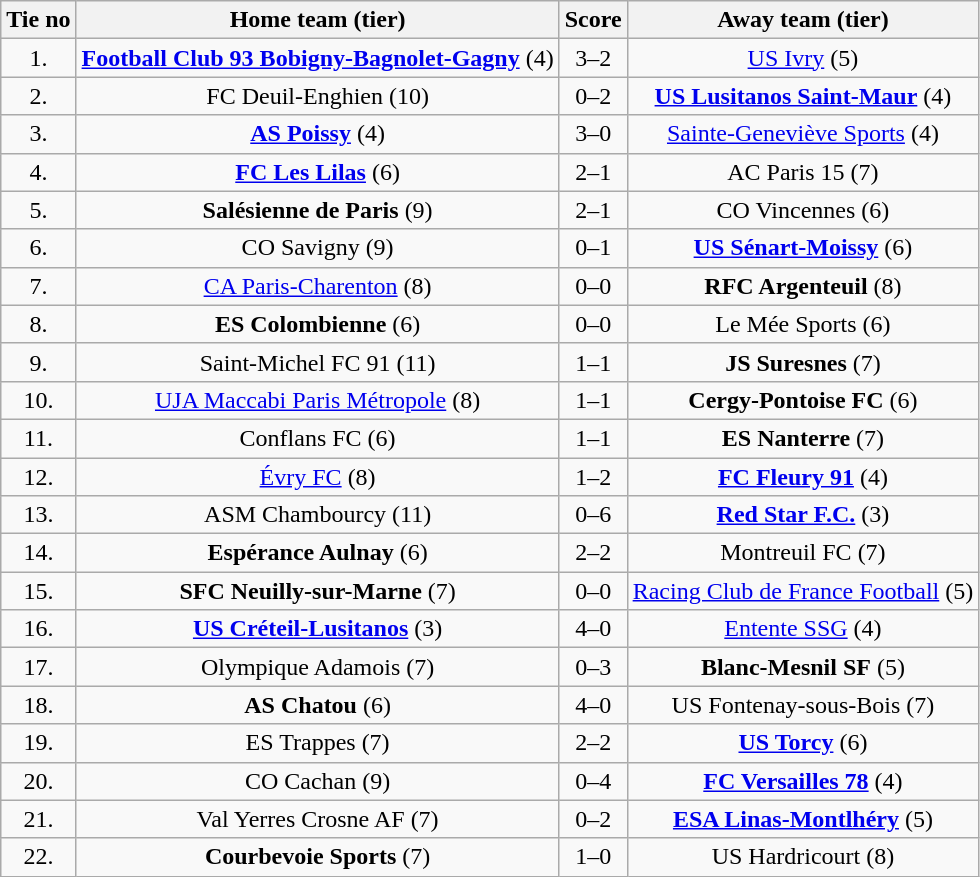<table class="wikitable" style="text-align: center">
<tr>
<th>Tie no</th>
<th>Home team (tier)</th>
<th>Score</th>
<th>Away team (tier)</th>
</tr>
<tr>
<td>1.</td>
<td><strong><a href='#'>Football Club 93 Bobigny-Bagnolet-Gagny</a></strong> (4)</td>
<td>3–2</td>
<td><a href='#'>US Ivry</a> (5)</td>
</tr>
<tr>
<td>2.</td>
<td>FC Deuil-Enghien (10)</td>
<td>0–2</td>
<td><strong><a href='#'>US Lusitanos Saint-Maur</a></strong> (4)</td>
</tr>
<tr>
<td>3.</td>
<td><strong><a href='#'>AS Poissy</a></strong> (4)</td>
<td>3–0</td>
<td><a href='#'>Sainte-Geneviève Sports</a> (4)</td>
</tr>
<tr>
<td>4.</td>
<td><strong><a href='#'>FC Les Lilas</a></strong> (6)</td>
<td>2–1</td>
<td>AC Paris 15 (7)</td>
</tr>
<tr>
<td>5.</td>
<td><strong>Salésienne de Paris</strong> (9)</td>
<td>2–1</td>
<td>CO Vincennes (6)</td>
</tr>
<tr>
<td>6.</td>
<td>CO Savigny (9)</td>
<td>0–1</td>
<td><strong><a href='#'>US Sénart-Moissy</a></strong> (6)</td>
</tr>
<tr>
<td>7.</td>
<td><a href='#'>CA Paris-Charenton</a> (8)</td>
<td>0–0 </td>
<td><strong>RFC Argenteuil</strong> (8)</td>
</tr>
<tr>
<td>8.</td>
<td><strong>ES Colombienne</strong> (6)</td>
<td>0–0 </td>
<td>Le Mée Sports (6)</td>
</tr>
<tr>
<td>9.</td>
<td>Saint-Michel FC 91 (11)</td>
<td>1–1 </td>
<td><strong>JS Suresnes</strong> (7)</td>
</tr>
<tr>
<td>10.</td>
<td><a href='#'>UJA Maccabi Paris Métropole</a> (8)</td>
<td>1–1 </td>
<td><strong>Cergy-Pontoise FC</strong> (6)</td>
</tr>
<tr>
<td>11.</td>
<td>Conflans FC (6)</td>
<td>1–1 </td>
<td><strong>ES Nanterre</strong> (7)</td>
</tr>
<tr>
<td>12.</td>
<td><a href='#'>Évry FC</a> (8)</td>
<td>1–2</td>
<td><strong><a href='#'>FC Fleury 91</a></strong> (4)</td>
</tr>
<tr>
<td>13.</td>
<td>ASM Chambourcy (11)</td>
<td>0–6</td>
<td><strong><a href='#'>Red Star F.C.</a></strong> (3)</td>
</tr>
<tr>
<td>14.</td>
<td><strong>Espérance Aulnay</strong> (6)</td>
<td>2–2 </td>
<td>Montreuil FC (7)</td>
</tr>
<tr>
<td>15.</td>
<td><strong>SFC Neuilly-sur-Marne</strong> (7)</td>
<td>0–0 </td>
<td><a href='#'>Racing Club de France Football</a> (5)</td>
</tr>
<tr>
<td>16.</td>
<td><strong><a href='#'>US Créteil-Lusitanos</a></strong> (3)</td>
<td>4–0</td>
<td><a href='#'>Entente SSG</a> (4)</td>
</tr>
<tr>
<td>17.</td>
<td>Olympique Adamois (7)</td>
<td>0–3</td>
<td><strong>Blanc-Mesnil SF</strong> (5)</td>
</tr>
<tr>
<td>18.</td>
<td><strong>AS Chatou</strong> (6)</td>
<td>4–0</td>
<td>US Fontenay-sous-Bois (7)</td>
</tr>
<tr>
<td>19.</td>
<td>ES Trappes (7)</td>
<td>2–2 </td>
<td><strong><a href='#'>US Torcy</a></strong> (6)</td>
</tr>
<tr>
<td>20.</td>
<td>CO Cachan (9)</td>
<td>0–4</td>
<td><strong><a href='#'>FC Versailles 78</a></strong> (4)</td>
</tr>
<tr>
<td>21.</td>
<td>Val Yerres Crosne AF (7)</td>
<td>0–2</td>
<td><strong><a href='#'>ESA Linas-Montlhéry</a></strong> (5)</td>
</tr>
<tr>
<td>22.</td>
<td><strong>Courbevoie Sports</strong> (7)</td>
<td>1–0</td>
<td>US Hardricourt (8)</td>
</tr>
</table>
